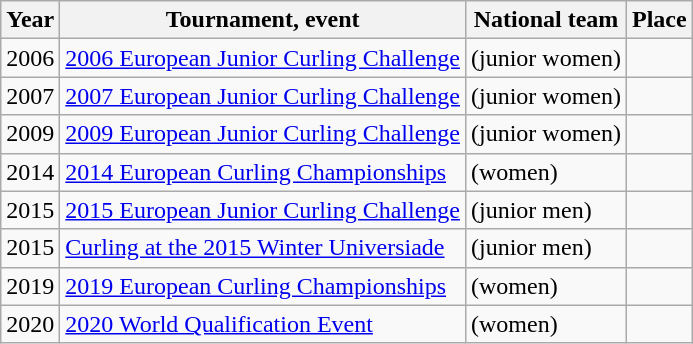<table class="wikitable">
<tr>
<th scope="col">Year</th>
<th scope="col">Tournament, event</th>
<th scope="col">National team</th>
<th scope="col">Place</th>
</tr>
<tr>
<td>2006</td>
<td><a href='#'>2006 European Junior Curling Challenge</a></td>
<td> (junior women)</td>
<td></td>
</tr>
<tr>
<td>2007</td>
<td><a href='#'>2007 European Junior Curling Challenge</a></td>
<td> (junior women)</td>
<td></td>
</tr>
<tr>
<td>2009</td>
<td><a href='#'>2009 European Junior Curling Challenge</a></td>
<td> (junior women)</td>
<td></td>
</tr>
<tr>
<td>2014</td>
<td><a href='#'>2014 European Curling Championships</a></td>
<td> (women)</td>
<td></td>
</tr>
<tr>
<td>2015</td>
<td><a href='#'>2015 European Junior Curling Challenge</a></td>
<td> (junior men)</td>
<td></td>
</tr>
<tr>
<td>2015</td>
<td><a href='#'>Curling at the 2015 Winter Universiade</a></td>
<td> (junior men)</td>
<td></td>
</tr>
<tr>
<td>2019</td>
<td><a href='#'>2019 European Curling Championships</a></td>
<td> (women)</td>
<td></td>
</tr>
<tr>
<td>2020</td>
<td><a href='#'>2020 World Qualification Event</a></td>
<td> (women)</td>
<td></td>
</tr>
</table>
